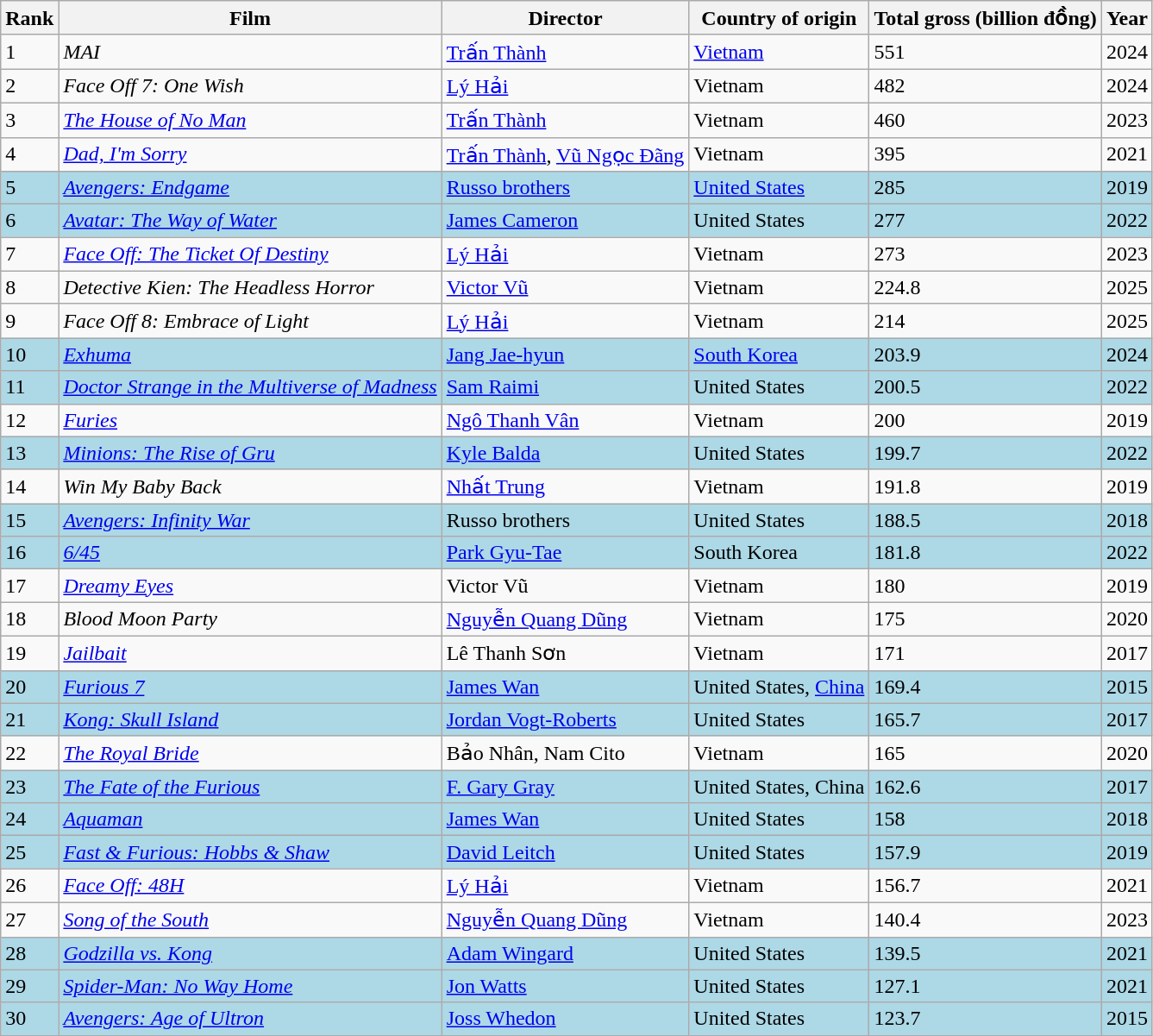<table class="wikitable sortable">
<tr>
<th>Rank</th>
<th>Film</th>
<th>Director</th>
<th>Country of origin</th>
<th>Total gross (billion đồng)</th>
<th>Year</th>
</tr>
<tr>
<td>1</td>
<td><em>MAI</em></td>
<td><a href='#'>Trấn Thành</a></td>
<td><a href='#'>Vietnam</a></td>
<td>551</td>
<td>2024</td>
</tr>
<tr>
<td>2</td>
<td><em>Face Off 7: One Wish</em></td>
<td><a href='#'>Lý Hải</a></td>
<td>Vietnam</td>
<td>482</td>
<td>2024</td>
</tr>
<tr>
<td>3</td>
<td><em><a href='#'>The House of No Man</a></em></td>
<td><a href='#'>Trấn Thành</a></td>
<td>Vietnam</td>
<td>460</td>
<td>2023</td>
</tr>
<tr>
<td>4</td>
<td><em><a href='#'>Dad, I'm Sorry</a></em></td>
<td><a href='#'>Trấn Thành</a>, <a href='#'>Vũ Ngọc Đãng</a></td>
<td>Vietnam</td>
<td>395</td>
<td>2021</td>
</tr>
<tr style="background:lightblue;">
<td>5</td>
<td><em><a href='#'>Avengers: Endgame</a></em></td>
<td><a href='#'>Russo brothers</a></td>
<td><a href='#'>United States</a></td>
<td>285</td>
<td>2019</td>
</tr>
<tr style="background:lightblue;">
<td>6</td>
<td><em><a href='#'>Avatar: The Way of Water</a></em></td>
<td><a href='#'>James Cameron</a></td>
<td>United States</td>
<td>277</td>
<td>2022</td>
</tr>
<tr>
<td>7</td>
<td><em><a href='#'>Face Off: The Ticket Of Destiny</a></em></td>
<td><a href='#'>Lý Hải</a></td>
<td>Vietnam</td>
<td>273</td>
<td>2023</td>
</tr>
<tr>
<td>8</td>
<td><em>Detective Kien: The Headless Horror</em></td>
<td><a href='#'>Victor Vũ</a></td>
<td>Vietnam</td>
<td>224.8</td>
<td>2025</td>
</tr>
<tr>
<td>9</td>
<td><em>Face Off 8: Embrace of Light</em></td>
<td><a href='#'>Lý Hải</a></td>
<td>Vietnam</td>
<td>214</td>
<td>2025</td>
</tr>
<tr style="background:lightblue;">
<td>10</td>
<td><em><a href='#'>Exhuma</a></em></td>
<td><a href='#'>Jang Jae-hyun</a></td>
<td><a href='#'>South Korea</a></td>
<td>203.9</td>
<td>2024</td>
</tr>
<tr style="background:lightblue;">
<td>11</td>
<td><em><a href='#'>Doctor Strange in the Multiverse of Madness</a></em></td>
<td><a href='#'>Sam Raimi</a></td>
<td>United States</td>
<td>200.5</td>
<td>2022</td>
</tr>
<tr>
<td>12</td>
<td><em><a href='#'>Furies</a></em></td>
<td><a href='#'>Ngô Thanh Vân</a></td>
<td>Vietnam</td>
<td>200</td>
<td>2019</td>
</tr>
<tr style="background:lightblue;">
<td>13</td>
<td><em><a href='#'>Minions: The Rise of Gru</a></em></td>
<td><a href='#'>Kyle Balda</a></td>
<td>United States</td>
<td>199.7</td>
<td>2022</td>
</tr>
<tr>
<td>14</td>
<td><em>Win My Baby Back</em></td>
<td><a href='#'>Nhất Trung</a></td>
<td>Vietnam</td>
<td>191.8</td>
<td>2019</td>
</tr>
<tr style="background:lightblue;">
<td>15</td>
<td><em><a href='#'>Avengers: Infinity War</a></em></td>
<td>Russo brothers</td>
<td>United States</td>
<td>188.5</td>
<td>2018</td>
</tr>
<tr style="background:lightblue;">
<td>16</td>
<td><em><a href='#'>6/45</a></em></td>
<td><a href='#'>Park Gyu-Tae</a></td>
<td>South Korea</td>
<td>181.8</td>
<td>2022</td>
</tr>
<tr>
<td>17</td>
<td><em><a href='#'>Dreamy Eyes</a></em></td>
<td>Victor Vũ</td>
<td>Vietnam</td>
<td>180</td>
<td>2019</td>
</tr>
<tr>
<td>18</td>
<td><em>Blood Moon Party</em></td>
<td><a href='#'>Nguyễn Quang Dũng</a></td>
<td>Vietnam</td>
<td>175</td>
<td>2020</td>
</tr>
<tr>
<td>19</td>
<td><em><a href='#'>Jailbait</a></em></td>
<td>Lê Thanh Sơn</td>
<td>Vietnam</td>
<td>171</td>
<td>2017</td>
</tr>
<tr style="background:lightblue;">
<td>20</td>
<td><em><a href='#'>Furious 7</a></em></td>
<td><a href='#'>James Wan</a></td>
<td>United States, <a href='#'>China</a></td>
<td>169.4</td>
<td>2015</td>
</tr>
<tr style="background:lightblue;">
<td>21</td>
<td><em><a href='#'>Kong: Skull Island</a></em></td>
<td><a href='#'>Jordan Vogt-Roberts</a></td>
<td>United States</td>
<td>165.7</td>
<td>2017</td>
</tr>
<tr>
<td>22</td>
<td><em><a href='#'>The Royal Bride</a></em></td>
<td>Bảo Nhân, Nam Cito</td>
<td>Vietnam</td>
<td>165</td>
<td>2020</td>
</tr>
<tr style="background:lightblue;">
<td>23</td>
<td><em><a href='#'>The Fate of the Furious</a></em></td>
<td><a href='#'>F. Gary Gray</a></td>
<td>United States, China</td>
<td>162.6</td>
<td>2017</td>
</tr>
<tr style="background:lightblue;">
<td>24</td>
<td><em><a href='#'>Aquaman</a></em></td>
<td><a href='#'>James Wan</a></td>
<td>United States</td>
<td>158</td>
<td>2018</td>
</tr>
<tr style="background:lightblue;">
<td>25</td>
<td><em><a href='#'>Fast & Furious: Hobbs & Shaw</a></em></td>
<td><a href='#'>David Leitch</a></td>
<td>United States</td>
<td>157.9</td>
<td>2019</td>
</tr>
<tr>
<td>26</td>
<td><em><a href='#'>Face Off: 48H</a></em></td>
<td><a href='#'>Lý Hải</a></td>
<td>Vietnam</td>
<td>156.7</td>
<td>2021</td>
</tr>
<tr>
<td>27</td>
<td><em><a href='#'>Song of the South</a></em></td>
<td><a href='#'>Nguyễn Quang Dũng</a></td>
<td>Vietnam</td>
<td>140.4</td>
<td>2023</td>
</tr>
<tr style="background:lightblue;">
<td>28</td>
<td><em><a href='#'>Godzilla vs. Kong</a></em></td>
<td><a href='#'>Adam Wingard</a></td>
<td>United States</td>
<td>139.5</td>
<td>2021</td>
</tr>
<tr style="background:lightblue;">
<td>29</td>
<td><em><a href='#'>Spider-Man: No Way Home</a></em></td>
<td><a href='#'>Jon Watts</a></td>
<td>United States</td>
<td>127.1</td>
<td>2021</td>
</tr>
<tr style="background:lightblue;">
<td>30</td>
<td><em><a href='#'>Avengers: Age of Ultron</a></em></td>
<td><a href='#'>Joss Whedon</a></td>
<td>United States</td>
<td>123.7</td>
<td>2015</td>
</tr>
</table>
